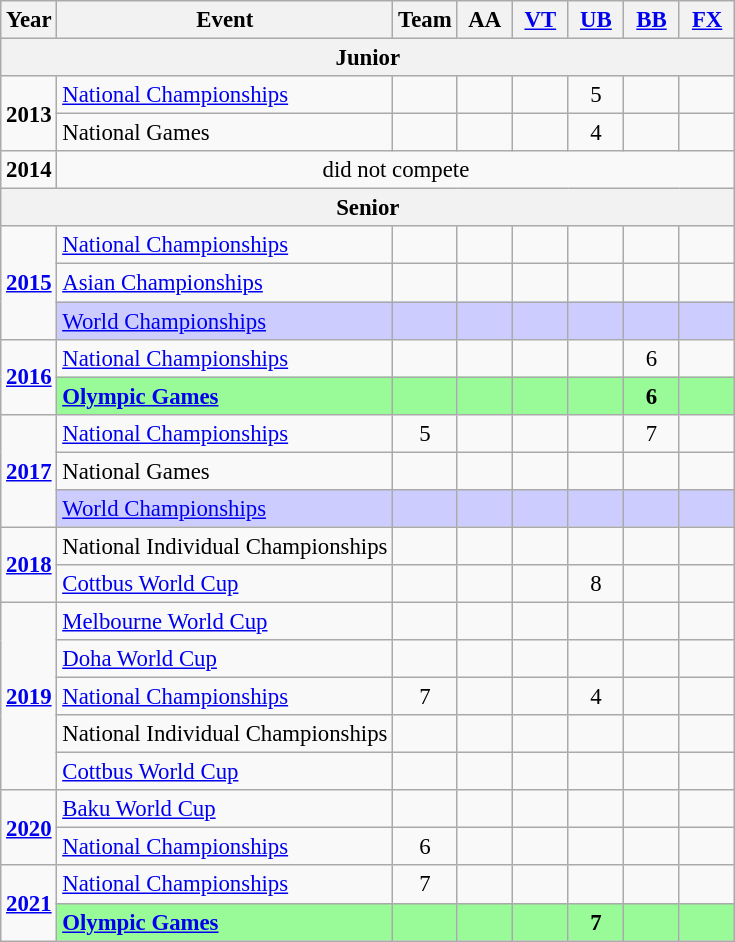<table class="wikitable" style="text-align:center; font-size:95%;">
<tr>
<th align=center>Year</th>
<th align=center>Event</th>
<th style="width:30px;">Team</th>
<th style="width:30px;">AA</th>
<th style="width:30px;"><a href='#'>VT</a></th>
<th style="width:30px;"><a href='#'>UB</a></th>
<th style="width:30px;"><a href='#'>BB</a></th>
<th style="width:30px;"><a href='#'>FX</a></th>
</tr>
<tr>
<th colspan="8">Junior</th>
</tr>
<tr>
<td rowspan="2"><strong>2013</strong></td>
<td align=left><a href='#'>National Championships</a></td>
<td></td>
<td></td>
<td></td>
<td>5</td>
<td></td>
<td></td>
</tr>
<tr>
<td align=left>National Games</td>
<td></td>
<td></td>
<td></td>
<td>4</td>
<td></td>
<td></td>
</tr>
<tr>
<td><strong>2014</strong></td>
<td colspan=7>did not compete</td>
</tr>
<tr>
<th colspan="8">Senior</th>
</tr>
<tr>
<td rowspan="3"><strong><a href='#'>2015</a></strong></td>
<td align=left><a href='#'>National Championships</a></td>
<td></td>
<td></td>
<td></td>
<td></td>
<td></td>
<td></td>
</tr>
<tr>
<td align=left><a href='#'>Asian Championships</a></td>
<td></td>
<td></td>
<td></td>
<td></td>
<td></td>
<td></td>
</tr>
<tr style="background:#ccf;">
<td align=left><a href='#'>World Championships</a></td>
<td></td>
<td></td>
<td></td>
<td></td>
<td></td>
<td></td>
</tr>
<tr>
<td rowspan="2"><strong><a href='#'>2016</a></strong></td>
<td align=left><a href='#'>National Championships</a></td>
<td></td>
<td></td>
<td></td>
<td></td>
<td>6</td>
<td></td>
</tr>
<tr style="background:#98fb98;">
<td align=left><strong><a href='#'>Olympic Games</a></strong></td>
<td></td>
<td></td>
<td></td>
<td></td>
<td><strong>6</strong></td>
<td></td>
</tr>
<tr>
<td rowspan="3"><strong><a href='#'>2017</a></strong></td>
<td align=left><a href='#'>National Championships</a></td>
<td>5</td>
<td></td>
<td></td>
<td></td>
<td>7</td>
<td></td>
</tr>
<tr>
<td align=left>National Games</td>
<td></td>
<td></td>
<td></td>
<td></td>
<td></td>
<td></td>
</tr>
<tr style="background:#ccf;">
<td align=left><a href='#'>World Championships</a></td>
<td></td>
<td></td>
<td></td>
<td></td>
<td></td>
<td></td>
</tr>
<tr>
<td rowspan="2"><strong><a href='#'>2018</a></strong></td>
<td align=left>National Individual Championships</td>
<td></td>
<td></td>
<td></td>
<td></td>
<td></td>
<td></td>
</tr>
<tr>
<td align=left><a href='#'>Cottbus World Cup</a></td>
<td></td>
<td></td>
<td></td>
<td>8</td>
<td></td>
<td></td>
</tr>
<tr>
<td rowspan="5"><strong><a href='#'>2019</a></strong></td>
<td align=left><a href='#'>Melbourne World Cup</a></td>
<td></td>
<td></td>
<td></td>
<td></td>
<td></td>
<td></td>
</tr>
<tr>
<td align=left><a href='#'>Doha World Cup</a></td>
<td></td>
<td></td>
<td></td>
<td></td>
<td></td>
<td></td>
</tr>
<tr>
<td align=left><a href='#'>National Championships</a></td>
<td>7</td>
<td></td>
<td></td>
<td>4</td>
<td></td>
<td></td>
</tr>
<tr>
<td align=left>National Individual Championships</td>
<td></td>
<td></td>
<td></td>
<td></td>
<td></td>
<td></td>
</tr>
<tr>
<td align=left><a href='#'>Cottbus World Cup</a></td>
<td></td>
<td></td>
<td></td>
<td></td>
<td></td>
<td></td>
</tr>
<tr>
<td rowspan="2"><strong><a href='#'>2020</a></strong></td>
<td align=left><a href='#'>Baku World Cup</a></td>
<td></td>
<td></td>
<td></td>
<td></td>
<td></td>
<td></td>
</tr>
<tr>
<td align=left><a href='#'>National Championships</a></td>
<td>6</td>
<td></td>
<td></td>
<td></td>
<td></td>
<td></td>
</tr>
<tr>
<td rowspan="2"><strong><a href='#'>2021</a></strong></td>
<td align=left><a href='#'>National Championships</a></td>
<td>7</td>
<td></td>
<td></td>
<td></td>
<td></td>
<td></td>
</tr>
<tr bgcolor=98FB98>
<td align=left><strong><a href='#'>Olympic Games</a></strong></td>
<td></td>
<td></td>
<td></td>
<td><strong>7</strong></td>
<td></td>
<td></td>
</tr>
</table>
